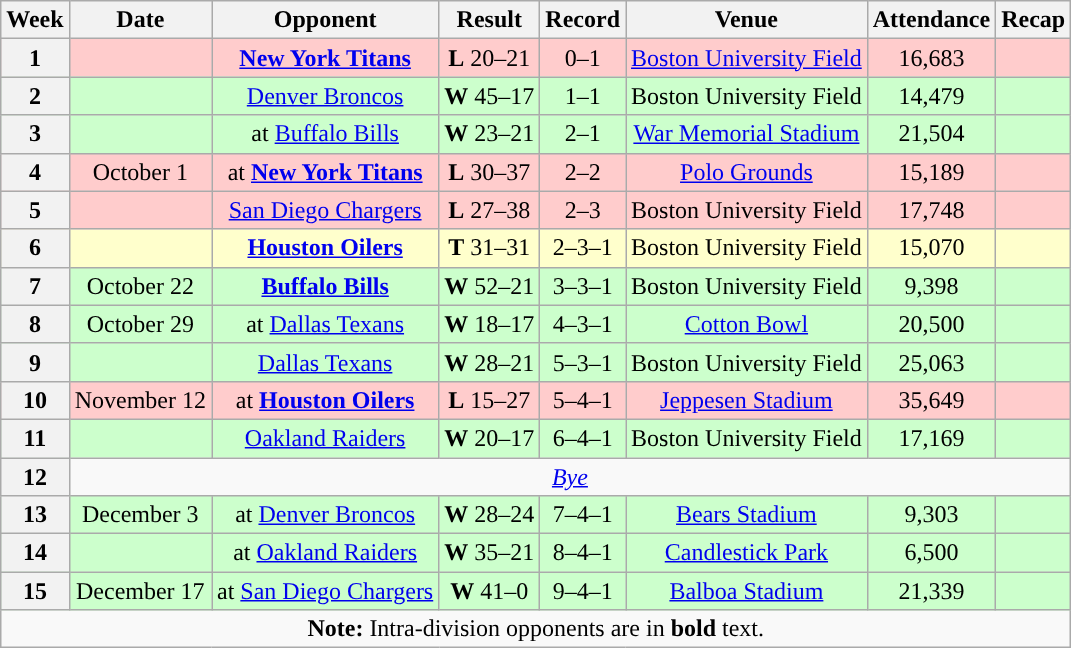<table class="wikitable" style="text-align:center">
<tr>
<th>Week</th>
<th>Date</th>
<th>Opponent</th>
<th>Result</th>
<th>Record</th>
<th>Venue</th>
<th>Attendance</th>
<th>Recap</th>
</tr>
<tr style="background:#fcc">
<th>1</th>
<td></td>
<td><strong><a href='#'>New York Titans</a></strong></td>
<td><strong>L</strong> 20–21</td>
<td>0–1</td>
<td><a href='#'>Boston University Field</a></td>
<td>16,683</td>
<td></td>
</tr>
<tr style="background:#cfc">
<th>2</th>
<td></td>
<td><a href='#'>Denver Broncos</a></td>
<td><strong>W</strong> 45–17</td>
<td>1–1</td>
<td>Boston University Field</td>
<td>14,479</td>
<td></td>
</tr>
<tr style="background:#cfc">
<th>3</th>
<td></td>
<td>at <a href='#'>Buffalo Bills</a></td>
<td><strong>W</strong> 23–21</td>
<td>2–1</td>
<td><a href='#'>War Memorial Stadium</a></td>
<td>21,504</td>
<td></td>
</tr>
<tr style="background: #fcc;">
<th>4</th>
<td>October 1</td>
<td>at <strong><a href='#'>New York Titans</a></strong></td>
<td><strong>L</strong> 30–37</td>
<td>2–2</td>
<td><a href='#'>Polo Grounds</a></td>
<td>15,189</td>
<td></td>
</tr>
<tr style="background:#fcc">
<th>5</th>
<td></td>
<td><a href='#'>San Diego Chargers</a></td>
<td><strong>L</strong>  27–38</td>
<td>2–3</td>
<td>Boston University Field</td>
<td>17,748</td>
<td></td>
</tr>
<tr style="background:#ffc">
<th>6</th>
<td></td>
<td><strong><a href='#'>Houston Oilers</a></strong></td>
<td><strong>T</strong> 31–31</td>
<td>2–3–1</td>
<td>Boston University Field</td>
<td>15,070</td>
<td></td>
</tr>
<tr style="background:#cfc">
<th>7</th>
<td>October 22</td>
<td><strong><a href='#'>Buffalo Bills</a></strong></td>
<td><strong>W</strong> 52–21</td>
<td>3–3–1</td>
<td>Boston University Field</td>
<td>9,398</td>
<td></td>
</tr>
<tr style="background:#cfc">
<th>8</th>
<td>October 29</td>
<td>at <a href='#'>Dallas Texans</a></td>
<td><strong>W</strong> 18–17</td>
<td>4–3–1</td>
<td><a href='#'>Cotton Bowl</a></td>
<td>20,500</td>
<td></td>
</tr>
<tr style="background:#cfc">
<th>9</th>
<td></td>
<td><a href='#'>Dallas Texans</a></td>
<td><strong>W</strong> 28–21</td>
<td>5–3–1</td>
<td>Boston University Field</td>
<td>25,063</td>
<td></td>
</tr>
<tr style="background:#fcc">
<th>10</th>
<td>November 12</td>
<td>at <strong><a href='#'>Houston Oilers</a></strong></td>
<td><strong>L</strong> 15–27</td>
<td>5–4–1</td>
<td><a href='#'>Jeppesen Stadium</a></td>
<td>35,649</td>
<td></td>
</tr>
<tr style="background:#cfc">
<th>11</th>
<td></td>
<td><a href='#'>Oakland Raiders</a></td>
<td><strong>W</strong> 20–17</td>
<td>6–4–1</td>
<td>Boston University Field</td>
<td>17,169</td>
<td></td>
</tr>
<tr>
<th>12</th>
<td colspan="7" style="text-align:center;"><em><a href='#'>Bye</a></em></td>
</tr>
<tr style="background: #cfc">
<th>13</th>
<td>December 3</td>
<td>at <a href='#'>Denver Broncos</a></td>
<td><strong>W</strong> 28–24</td>
<td>7–4–1</td>
<td><a href='#'>Bears Stadium</a></td>
<td>9,303</td>
<td></td>
</tr>
<tr style="background: #cfc">
<th>14</th>
<td></td>
<td>at <a href='#'>Oakland Raiders</a></td>
<td><strong>W</strong> 35–21</td>
<td>8–4–1</td>
<td><a href='#'>Candlestick Park</a></td>
<td>6,500</td>
<td></td>
</tr>
<tr style="background:#cfc">
<th>15</th>
<td>December 17</td>
<td>at <a href='#'>San Diego Chargers</a></td>
<td><strong>W</strong> 41–0</td>
<td>9–4–1</td>
<td><a href='#'>Balboa Stadium</a></td>
<td>21,339</td>
<td></td>
</tr>
<tr>
<td colspan="8"><strong>Note:</strong> Intra-division opponents are in <strong>bold</strong> text.</td>
</tr>
</table>
